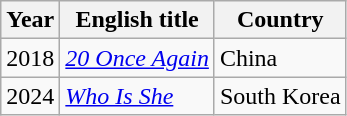<table class="wikitable">
<tr>
<th>Year</th>
<th>English title</th>
<th>Country</th>
</tr>
<tr>
<td>2018</td>
<td><em><a href='#'>20 Once Again</a></em></td>
<td>China</td>
</tr>
<tr>
<td>2024</td>
<td><em><a href='#'>Who Is She</a></em></td>
<td>South Korea</td>
</tr>
</table>
